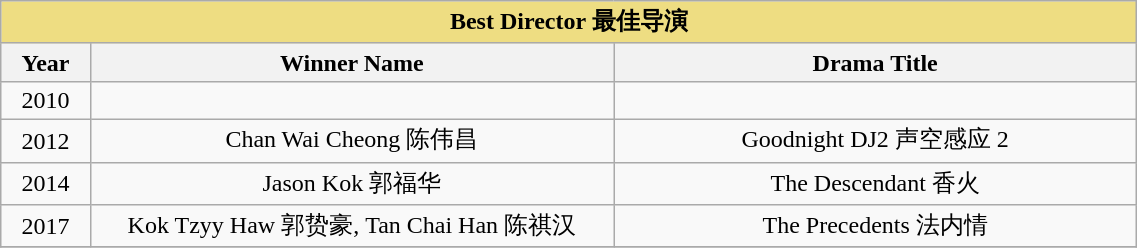<table class="sortable wikitable" width="60%" cellpadding="5" style="text-align:center">
<tr>
<th colspan=4 style="background-color:#EEDD82"><strong>Best Director 最佳导演</strong></th>
</tr>
<tr>
<th width=5%>Year</th>
<th width="30%">Winner Name</th>
<th width="30%">Drama Title</th>
</tr>
<tr>
<td>2010</td>
<td></td>
<td></td>
</tr>
<tr>
<td>2012</td>
<td>Chan Wai Cheong 陈伟昌</td>
<td>Goodnight DJ2 声空感应 2</td>
</tr>
<tr>
<td>2014</td>
<td>Jason Kok 郭福华</td>
<td>The Descendant 香火</td>
</tr>
<tr>
<td>2017</td>
<td>Kok Tzyy Haw 郭贽豪, Tan Chai Han 陈祺汉</td>
<td>The Precedents 法内情</td>
</tr>
<tr>
</tr>
</table>
